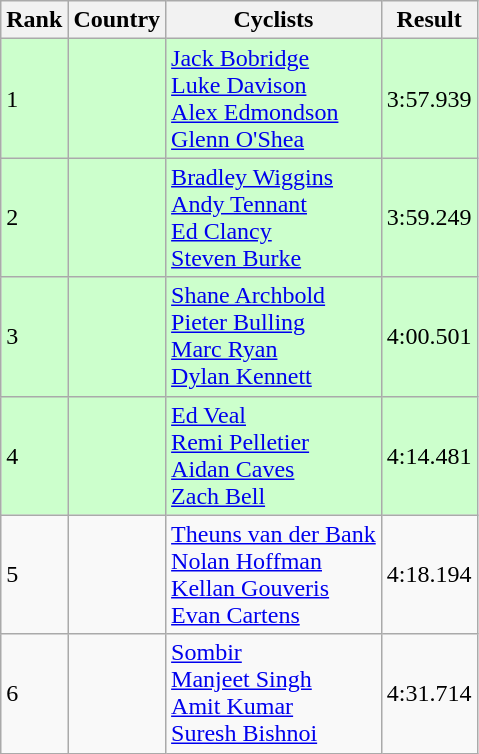<table class="wikitable">
<tr>
<th>Rank</th>
<th>Country</th>
<th>Cyclists</th>
<th>Result</th>
</tr>
<tr bgcolor=ccffcc>
<td>1</td>
<td></td>
<td><a href='#'>Jack Bobridge</a><br><a href='#'>Luke Davison</a><br><a href='#'>Alex Edmondson</a><br><a href='#'>Glenn O'Shea</a></td>
<td>3:57.939</td>
</tr>
<tr bgcolor=ccffcc>
<td>2</td>
<td></td>
<td><a href='#'>Bradley Wiggins</a><br><a href='#'>Andy Tennant</a><br><a href='#'>Ed Clancy</a><br><a href='#'>Steven Burke</a></td>
<td>3:59.249</td>
</tr>
<tr bgcolor=ccffcc>
<td>3</td>
<td></td>
<td><a href='#'>Shane Archbold</a><br><a href='#'>Pieter Bulling</a><br><a href='#'>Marc Ryan</a><br><a href='#'>Dylan Kennett</a></td>
<td>4:00.501</td>
</tr>
<tr bgcolor=ccffcc>
<td>4</td>
<td></td>
<td><a href='#'>Ed Veal</a><br><a href='#'>Remi Pelletier</a><br><a href='#'>Aidan Caves</a><br><a href='#'>Zach Bell</a></td>
<td>4:14.481</td>
</tr>
<tr>
<td>5</td>
<td></td>
<td><a href='#'>Theuns van der Bank</a><br><a href='#'>Nolan Hoffman</a><br><a href='#'>Kellan Gouveris</a><br><a href='#'>Evan Cartens</a></td>
<td>4:18.194</td>
</tr>
<tr>
<td>6</td>
<td></td>
<td><a href='#'>Sombir</a><br><a href='#'>Manjeet Singh</a><br><a href='#'>Amit Kumar</a><br><a href='#'>Suresh Bishnoi</a></td>
<td>4:31.714</td>
</tr>
</table>
